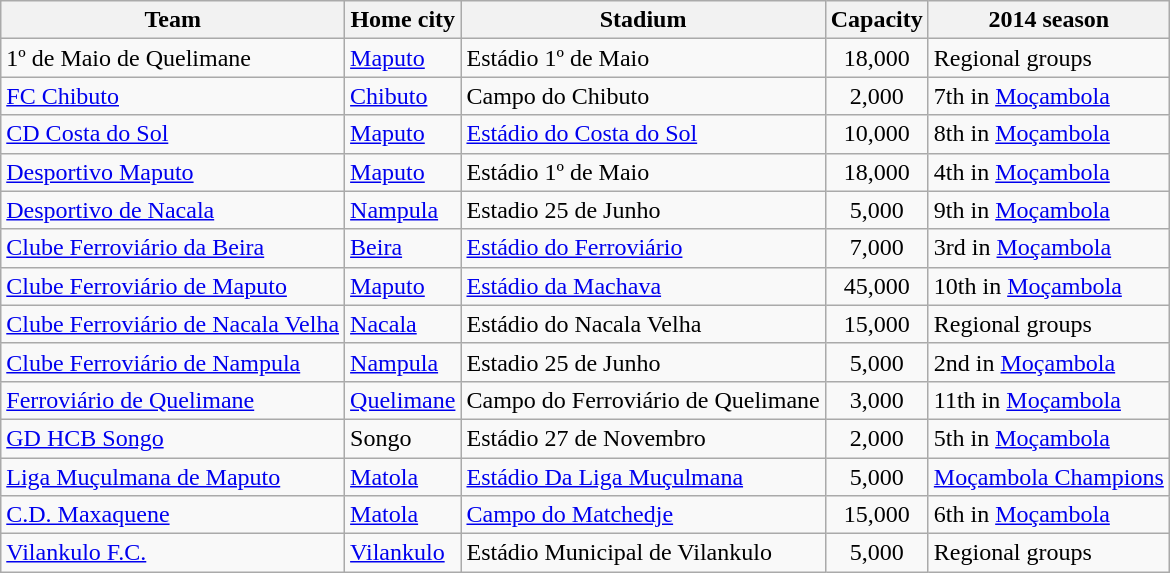<table class="wikitable sortable">
<tr>
<th>Team</th>
<th>Home city</th>
<th>Stadium</th>
<th>Capacity</th>
<th>2014 season</th>
</tr>
<tr>
<td>1º de Maio de Quelimane</td>
<td><a href='#'>Maputo</a></td>
<td>Estádio 1º de Maio</td>
<td align="center">18,000</td>
<td>Regional groups</td>
</tr>
<tr>
<td><a href='#'>FC Chibuto</a></td>
<td><a href='#'>Chibuto</a></td>
<td>Campo do Chibuto</td>
<td align="center">2,000</td>
<td>7th in <a href='#'>Moçambola</a></td>
</tr>
<tr>
<td><a href='#'>CD Costa do Sol</a></td>
<td><a href='#'>Maputo</a></td>
<td><a href='#'>Estádio do Costa do Sol</a></td>
<td align="center">10,000</td>
<td>8th in <a href='#'>Moçambola</a></td>
</tr>
<tr>
<td><a href='#'>Desportivo Maputo</a></td>
<td><a href='#'>Maputo</a></td>
<td>Estádio 1º de Maio</td>
<td align="center">18,000</td>
<td>4th in <a href='#'>Moçambola</a></td>
</tr>
<tr>
<td><a href='#'>Desportivo de Nacala</a></td>
<td><a href='#'>Nampula</a></td>
<td>Estadio 25 de Junho</td>
<td align="center">5,000</td>
<td>9th in <a href='#'>Moçambola</a></td>
</tr>
<tr>
<td><a href='#'>Clube Ferroviário da Beira</a></td>
<td><a href='#'>Beira</a></td>
<td><a href='#'>Estádio do Ferroviário</a></td>
<td align="center">7,000</td>
<td>3rd in <a href='#'>Moçambola</a></td>
</tr>
<tr>
<td><a href='#'>Clube Ferroviário de Maputo</a></td>
<td><a href='#'>Maputo</a></td>
<td><a href='#'>Estádio da Machava</a></td>
<td align="center">45,000</td>
<td>10th in <a href='#'>Moçambola</a></td>
</tr>
<tr>
<td><a href='#'>Clube Ferroviário de Nacala Velha</a></td>
<td><a href='#'>Nacala</a></td>
<td>Estádio do Nacala Velha</td>
<td align="center">15,000</td>
<td>Regional groups</td>
</tr>
<tr>
<td><a href='#'>Clube Ferroviário de Nampula</a></td>
<td><a href='#'>Nampula</a></td>
<td>Estadio 25 de Junho</td>
<td align="center">5,000</td>
<td>2nd in <a href='#'>Moçambola</a></td>
</tr>
<tr>
<td><a href='#'>Ferroviário de Quelimane</a></td>
<td><a href='#'>Quelimane</a></td>
<td>Campo do Ferroviário de Quelimane</td>
<td align="center">3,000</td>
<td>11th in <a href='#'>Moçambola</a></td>
</tr>
<tr>
<td><a href='#'>GD HCB Songo</a></td>
<td>Songo</td>
<td>Estádio 27 de Novembro</td>
<td align="center">2,000</td>
<td>5th in <a href='#'>Moçambola</a></td>
</tr>
<tr>
<td><a href='#'>Liga Muçulmana de Maputo</a></td>
<td><a href='#'>Matola</a></td>
<td><a href='#'>Estádio Da Liga Muçulmana</a></td>
<td align="center">5,000</td>
<td><a href='#'>Moçambola Champions</a></td>
</tr>
<tr>
<td><a href='#'>C.D. Maxaquene</a></td>
<td><a href='#'>Matola</a></td>
<td><a href='#'>Campo do Matchedje</a></td>
<td align="center">15,000</td>
<td>6th in <a href='#'>Moçambola</a></td>
</tr>
<tr>
<td><a href='#'>Vilankulo F.C.</a></td>
<td><a href='#'>Vilankulo</a></td>
<td>Estádio Municipal de Vilankulo</td>
<td align="center">5,000</td>
<td>Regional groups</td>
</tr>
</table>
